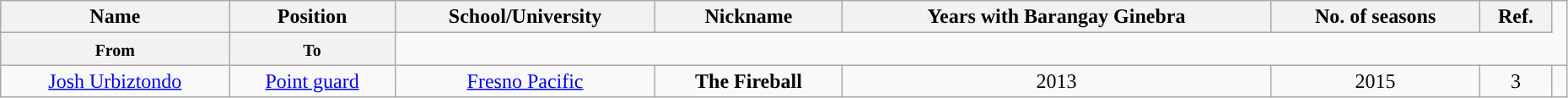<table class="wikitable sortable" style="text-align:center" width="98%">
<tr>
<th>Name</th>
<th>Position</th>
<th>School/University</th>
<th>Nickname</th>
<th>Years with Barangay Ginebra</th>
<th>No. of seasons</th>
<th>Ref.</th>
</tr>
<tr>
<th><small>From</small></th>
<th><small>To</small></th>
</tr>
<tr>
<td><a href='#'>Josh Urbiztondo</a></td>
<td><a href='#'>Point guard</a></td>
<td><a href='#'>Fresno Pacific</a></td>
<td><strong>The Fireball</strong></td>
<td>2013</td>
<td>2015</td>
<td>3</td>
<td></td>
</tr>
</table>
